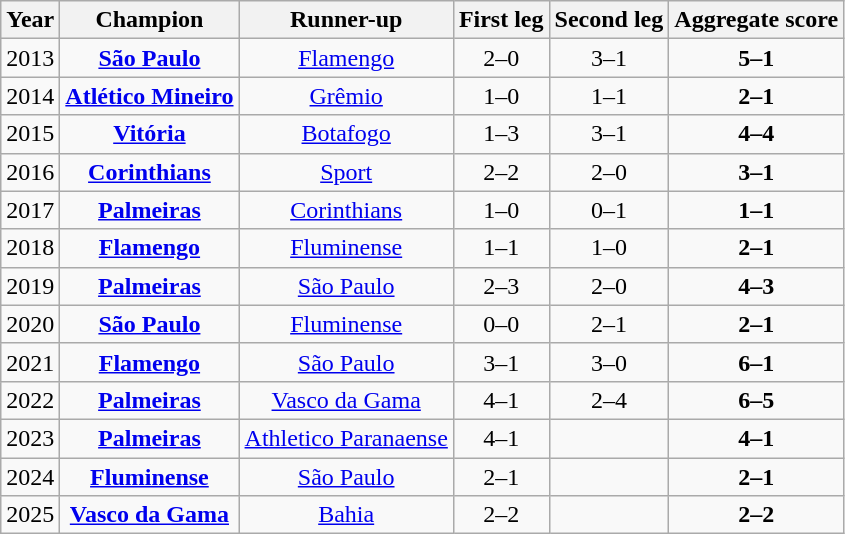<table class="wikitable"  style="text-align: center">
<tr>
<th>Year</th>
<th>Champion</th>
<th>Runner-up</th>
<th>First leg</th>
<th>Second leg</th>
<th>Aggregate score</th>
</tr>
<tr>
<td>2013</td>
<td><strong><a href='#'>São Paulo</a></strong></td>
<td><a href='#'>Flamengo</a></td>
<td>2–0</td>
<td>3–1</td>
<td><strong>5–1</strong></td>
</tr>
<tr>
<td>2014</td>
<td><strong><a href='#'>Atlético Mineiro</a></strong></td>
<td><a href='#'>Grêmio</a></td>
<td>1–0</td>
<td>1–1</td>
<td><strong>2–1</strong></td>
</tr>
<tr>
<td>2015</td>
<td><strong><a href='#'>Vitória</a></strong></td>
<td><a href='#'>Botafogo</a></td>
<td>1–3</td>
<td>3–1</td>
<td><strong>4–4 </strong></td>
</tr>
<tr>
<td>2016</td>
<td><strong><a href='#'>Corinthians</a></strong></td>
<td><a href='#'>Sport</a></td>
<td>2–2</td>
<td>2–0</td>
<td><strong>3–1</strong></td>
</tr>
<tr>
<td>2017</td>
<td><strong><a href='#'>Palmeiras</a></strong></td>
<td><a href='#'>Corinthians</a></td>
<td>1–0</td>
<td>0–1</td>
<td><strong>1–1 </strong></td>
</tr>
<tr>
<td>2018</td>
<td><strong><a href='#'>Flamengo</a></strong></td>
<td><a href='#'>Fluminense</a></td>
<td>1–1</td>
<td>1–0</td>
<td><strong>2–1</strong></td>
</tr>
<tr>
<td>2019</td>
<td><strong><a href='#'>Palmeiras</a></strong></td>
<td><a href='#'>São Paulo</a></td>
<td>2–3</td>
<td>2–0</td>
<td><strong>4–3</strong></td>
</tr>
<tr>
<td>2020</td>
<td><strong><a href='#'>São Paulo</a></strong></td>
<td><a href='#'>Fluminense</a></td>
<td>0–0</td>
<td>2–1</td>
<td><strong>2–1</strong></td>
</tr>
<tr>
<td>2021</td>
<td><strong><a href='#'>Flamengo</a></strong></td>
<td><a href='#'>São Paulo</a></td>
<td>3–1</td>
<td>3–0</td>
<td><strong>6–1</strong></td>
</tr>
<tr>
<td>2022</td>
<td><strong><a href='#'>Palmeiras</a></strong></td>
<td><a href='#'>Vasco da Gama</a></td>
<td>4–1</td>
<td>2–4</td>
<td><strong>6–5</strong></td>
</tr>
<tr>
<td>2023</td>
<td><strong><a href='#'>Palmeiras</a></strong></td>
<td><a href='#'>Athletico Paranaense</a></td>
<td>4–1</td>
<td></td>
<td><strong>4–1</strong></td>
</tr>
<tr>
<td>2024</td>
<td><strong><a href='#'>Fluminense</a></strong></td>
<td><a href='#'>São Paulo</a></td>
<td>2–1</td>
<td></td>
<td><strong>2–1</strong></td>
</tr>
<tr>
<td>2025</td>
<td><strong><a href='#'>Vasco da Gama</a></strong></td>
<td><a href='#'>Bahia</a></td>
<td>2–2 </td>
<td></td>
<td><strong>2–2 </strong></td>
</tr>
</table>
